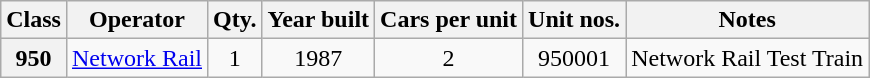<table class="wikitable">
<tr>
<th>Class</th>
<th>Operator</th>
<th>Qty.</th>
<th>Year built</th>
<th>Cars per unit</th>
<th>Unit nos.</th>
<th>Notes</th>
</tr>
<tr>
<th>950</th>
<td><a href='#'>Network Rail</a></td>
<td align=center>1</td>
<td align=center>1987</td>
<td align=center>2</td>
<td align=center>950001</td>
<td>Network Rail Test Train</td>
</tr>
</table>
